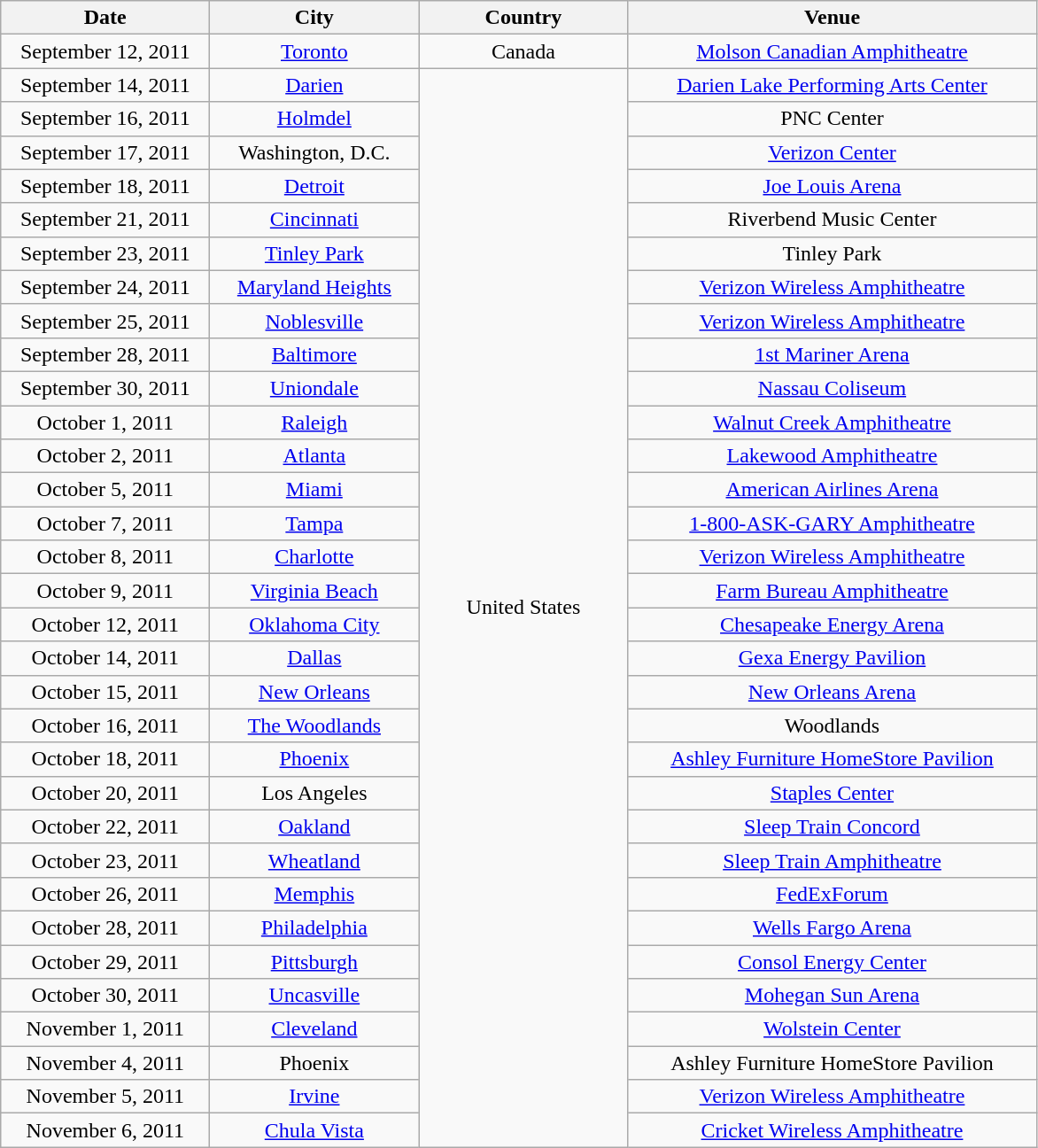<table class="wikitable" style="text-align:center;">
<tr>
<th width="150">Date</th>
<th width="150">City</th>
<th width="150">Country</th>
<th width="300">Venue</th>
</tr>
<tr>
<td>September 12, 2011</td>
<td><a href='#'>Toronto</a></td>
<td>Canada</td>
<td><a href='#'>Molson Canadian Amphitheatre</a></td>
</tr>
<tr>
<td>September 14, 2011</td>
<td><a href='#'>Darien</a></td>
<td rowspan="32">United States</td>
<td><a href='#'>Darien Lake Performing Arts Center</a></td>
</tr>
<tr>
<td>September 16, 2011</td>
<td><a href='#'>Holmdel</a></td>
<td>PNC Center</td>
</tr>
<tr>
<td>September 17, 2011</td>
<td>Washington, D.C.</td>
<td><a href='#'>Verizon Center</a></td>
</tr>
<tr>
<td>September 18, 2011</td>
<td><a href='#'>Detroit</a></td>
<td><a href='#'>Joe Louis Arena</a></td>
</tr>
<tr>
<td>September 21, 2011</td>
<td><a href='#'>Cincinnati</a></td>
<td>Riverbend Music Center</td>
</tr>
<tr>
<td>September 23, 2011</td>
<td><a href='#'>Tinley Park</a></td>
<td>Tinley Park</td>
</tr>
<tr>
<td>September 24, 2011</td>
<td><a href='#'>Maryland Heights</a></td>
<td><a href='#'>Verizon Wireless Amphitheatre</a></td>
</tr>
<tr>
<td>September 25, 2011</td>
<td><a href='#'>Noblesville</a></td>
<td><a href='#'>Verizon Wireless Amphitheatre</a></td>
</tr>
<tr>
<td>September 28, 2011</td>
<td><a href='#'>Baltimore</a></td>
<td><a href='#'>1st Mariner Arena</a></td>
</tr>
<tr>
<td>September 30, 2011</td>
<td><a href='#'>Uniondale</a></td>
<td><a href='#'>Nassau Coliseum</a></td>
</tr>
<tr>
<td>October 1, 2011</td>
<td><a href='#'>Raleigh</a></td>
<td><a href='#'>Walnut Creek Amphitheatre</a></td>
</tr>
<tr>
<td>October 2, 2011</td>
<td><a href='#'>Atlanta</a></td>
<td><a href='#'>Lakewood Amphitheatre</a></td>
</tr>
<tr>
<td>October 5, 2011</td>
<td><a href='#'>Miami</a></td>
<td><a href='#'>American Airlines Arena</a></td>
</tr>
<tr>
<td>October 7, 2011</td>
<td><a href='#'>Tampa</a></td>
<td><a href='#'>1-800-ASK-GARY Amphitheatre</a></td>
</tr>
<tr>
<td>October 8, 2011</td>
<td><a href='#'>Charlotte</a></td>
<td><a href='#'>Verizon Wireless Amphitheatre</a></td>
</tr>
<tr>
<td>October 9, 2011</td>
<td><a href='#'>Virginia Beach</a></td>
<td><a href='#'>Farm Bureau Amphitheatre</a></td>
</tr>
<tr>
<td>October 12, 2011</td>
<td><a href='#'>Oklahoma City</a></td>
<td><a href='#'>Chesapeake Energy Arena</a></td>
</tr>
<tr>
<td>October 14, 2011</td>
<td><a href='#'>Dallas</a></td>
<td><a href='#'>Gexa Energy Pavilion</a></td>
</tr>
<tr>
<td>October 15, 2011</td>
<td><a href='#'>New Orleans</a></td>
<td><a href='#'>New Orleans Arena</a></td>
</tr>
<tr>
<td>October 16, 2011</td>
<td><a href='#'>The Woodlands</a></td>
<td>Woodlands</td>
</tr>
<tr>
<td>October 18, 2011</td>
<td><a href='#'>Phoenix</a></td>
<td><a href='#'>Ashley Furniture HomeStore Pavilion</a></td>
</tr>
<tr>
<td>October 20, 2011</td>
<td>Los Angeles</td>
<td><a href='#'>Staples Center</a></td>
</tr>
<tr>
<td>October 22, 2011</td>
<td><a href='#'>Oakland</a></td>
<td><a href='#'>Sleep Train Concord</a></td>
</tr>
<tr>
<td>October 23, 2011</td>
<td><a href='#'>Wheatland</a></td>
<td><a href='#'>Sleep Train Amphitheatre</a></td>
</tr>
<tr>
<td>October 26, 2011</td>
<td><a href='#'>Memphis</a></td>
<td><a href='#'>FedExForum</a></td>
</tr>
<tr>
<td>October 28, 2011</td>
<td><a href='#'>Philadelphia</a></td>
<td><a href='#'>Wells Fargo Arena</a></td>
</tr>
<tr>
<td>October 29, 2011</td>
<td><a href='#'>Pittsburgh</a></td>
<td><a href='#'>Consol Energy Center</a></td>
</tr>
<tr>
<td>October 30, 2011</td>
<td><a href='#'>Uncasville</a></td>
<td><a href='#'>Mohegan Sun Arena</a></td>
</tr>
<tr>
<td>November 1, 2011</td>
<td><a href='#'>Cleveland</a></td>
<td><a href='#'>Wolstein Center</a></td>
</tr>
<tr>
<td>November 4, 2011</td>
<td>Phoenix</td>
<td>Ashley Furniture HomeStore Pavilion</td>
</tr>
<tr>
<td>November 5, 2011</td>
<td><a href='#'>Irvine</a></td>
<td><a href='#'>Verizon Wireless Amphitheatre</a></td>
</tr>
<tr>
<td>November 6, 2011</td>
<td><a href='#'>Chula Vista</a></td>
<td><a href='#'>Cricket Wireless Amphitheatre</a></td>
</tr>
</table>
